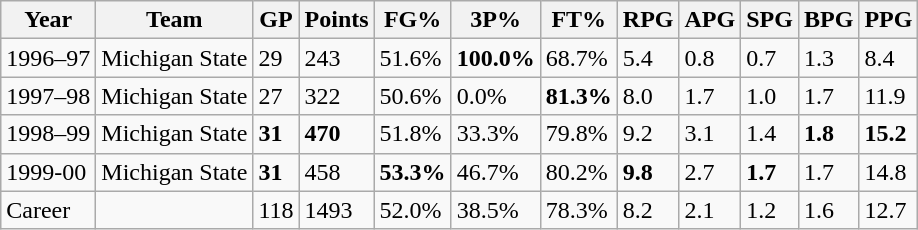<table class="wikitable">
<tr>
<th>Year</th>
<th>Team</th>
<th>GP</th>
<th>Points</th>
<th>FG%</th>
<th>3P%</th>
<th>FT%</th>
<th>RPG</th>
<th>APG</th>
<th>SPG</th>
<th>BPG</th>
<th>PPG</th>
</tr>
<tr>
<td>1996–97</td>
<td>Michigan State</td>
<td>29</td>
<td>243</td>
<td>51.6%</td>
<td><strong>100.0%</strong></td>
<td>68.7%</td>
<td>5.4</td>
<td>0.8</td>
<td>0.7</td>
<td>1.3</td>
<td>8.4</td>
</tr>
<tr>
<td>1997–98</td>
<td>Michigan State</td>
<td>27</td>
<td>322</td>
<td>50.6%</td>
<td>0.0%</td>
<td><strong>81.3%</strong></td>
<td>8.0</td>
<td>1.7</td>
<td>1.0</td>
<td>1.7</td>
<td>11.9</td>
</tr>
<tr>
<td>1998–99</td>
<td>Michigan State</td>
<td><strong>31</strong></td>
<td><strong>470</strong></td>
<td>51.8%</td>
<td>33.3%</td>
<td>79.8%</td>
<td>9.2</td>
<td>3.1</td>
<td>1.4</td>
<td><strong>1.8</strong></td>
<td><strong>15.2</strong></td>
</tr>
<tr>
<td>1999-00</td>
<td>Michigan State</td>
<td><strong>31</strong></td>
<td>458</td>
<td><strong>53.3%</strong></td>
<td>46.7%</td>
<td>80.2%</td>
<td><strong>9.8</strong></td>
<td>2.7</td>
<td><strong>1.7</strong></td>
<td>1.7</td>
<td>14.8</td>
</tr>
<tr>
<td>Career</td>
<td></td>
<td>118</td>
<td>1493</td>
<td>52.0%</td>
<td>38.5%</td>
<td>78.3%</td>
<td>8.2</td>
<td>2.1</td>
<td>1.2</td>
<td>1.6</td>
<td>12.7</td>
</tr>
</table>
